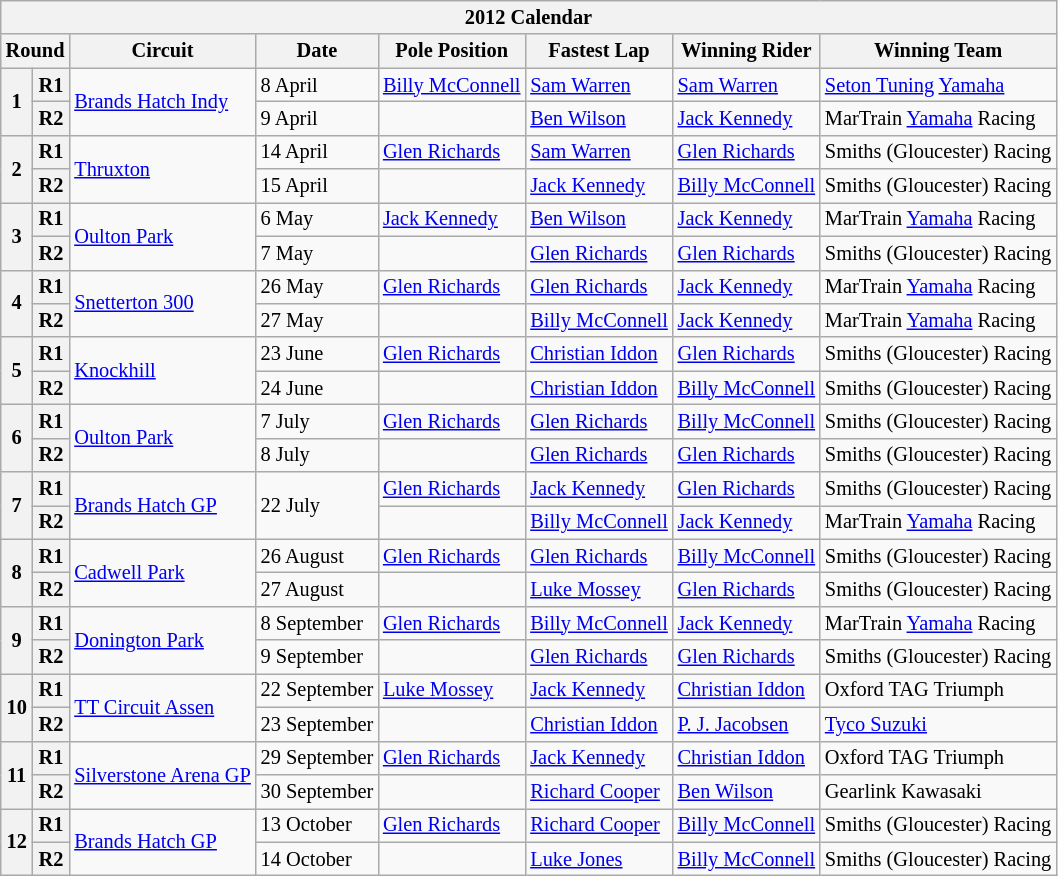<table class="wikitable" style="font-size: 85%">
<tr>
<th colspan=8>2012 Calendar</th>
</tr>
<tr>
<th colspan=2>Round</th>
<th>Circuit</th>
<th>Date</th>
<th>Pole Position</th>
<th>Fastest Lap</th>
<th>Winning Rider</th>
<th>Winning Team</th>
</tr>
<tr>
<th rowspan=2>1</th>
<th>R1</th>
<td rowspan=2> <a href='#'>Brands Hatch Indy</a></td>
<td>8 April</td>
<td> <a href='#'>Billy McConnell</a></td>
<td> <a href='#'>Sam Warren</a></td>
<td> <a href='#'>Sam Warren</a></td>
<td><a href='#'>Seton Tuning</a> <a href='#'>Yamaha</a></td>
</tr>
<tr>
<th>R2</th>
<td>9 April</td>
<td></td>
<td> <a href='#'>Ben Wilson</a></td>
<td> <a href='#'>Jack Kennedy</a></td>
<td>MarTrain <a href='#'>Yamaha</a> Racing</td>
</tr>
<tr>
<th rowspan=2>2</th>
<th>R1</th>
<td rowspan=2> <a href='#'>Thruxton</a></td>
<td>14 April</td>
<td> <a href='#'>Glen Richards</a></td>
<td> <a href='#'>Sam Warren</a></td>
<td> <a href='#'>Glen Richards</a></td>
<td>Smiths (Gloucester) Racing</td>
</tr>
<tr>
<th>R2</th>
<td>15 April</td>
<td></td>
<td> <a href='#'>Jack Kennedy</a></td>
<td> <a href='#'>Billy McConnell</a></td>
<td>Smiths (Gloucester) Racing</td>
</tr>
<tr>
<th rowspan=2>3</th>
<th>R1</th>
<td rowspan=2> <a href='#'>Oulton Park</a></td>
<td>6 May</td>
<td> <a href='#'>Jack Kennedy</a></td>
<td> <a href='#'>Ben Wilson</a></td>
<td> <a href='#'>Jack Kennedy</a></td>
<td>MarTrain <a href='#'>Yamaha</a> Racing</td>
</tr>
<tr>
<th>R2</th>
<td>7 May</td>
<td></td>
<td> <a href='#'>Glen Richards</a></td>
<td> <a href='#'>Glen Richards</a></td>
<td>Smiths (Gloucester) Racing</td>
</tr>
<tr>
<th rowspan=2>4</th>
<th>R1</th>
<td rowspan=2> <a href='#'>Snetterton 300</a></td>
<td>26 May</td>
<td> <a href='#'>Glen Richards</a></td>
<td> <a href='#'>Glen Richards</a></td>
<td> <a href='#'>Jack Kennedy</a></td>
<td>MarTrain <a href='#'>Yamaha</a> Racing</td>
</tr>
<tr>
<th>R2</th>
<td>27 May</td>
<td></td>
<td> <a href='#'>Billy McConnell</a></td>
<td> <a href='#'>Jack Kennedy</a></td>
<td>MarTrain <a href='#'>Yamaha</a> Racing</td>
</tr>
<tr>
<th rowspan=2>5</th>
<th>R1</th>
<td rowspan=2> <a href='#'>Knockhill</a></td>
<td>23 June</td>
<td> <a href='#'>Glen Richards</a></td>
<td> <a href='#'>Christian Iddon</a></td>
<td> <a href='#'>Glen Richards</a></td>
<td>Smiths (Gloucester) Racing</td>
</tr>
<tr>
<th>R2</th>
<td>24 June</td>
<td></td>
<td> <a href='#'>Christian Iddon</a></td>
<td> <a href='#'>Billy McConnell</a></td>
<td>Smiths (Gloucester) Racing</td>
</tr>
<tr>
<th rowspan=2>6</th>
<th>R1</th>
<td rowspan=2> <a href='#'>Oulton Park</a></td>
<td>7 July</td>
<td> <a href='#'>Glen Richards</a></td>
<td> <a href='#'>Glen Richards</a></td>
<td> <a href='#'>Billy McConnell</a></td>
<td>Smiths (Gloucester) Racing</td>
</tr>
<tr>
<th>R2</th>
<td>8 July</td>
<td></td>
<td> <a href='#'>Glen Richards</a></td>
<td> <a href='#'>Glen Richards</a></td>
<td>Smiths (Gloucester) Racing</td>
</tr>
<tr>
<th rowspan=2>7</th>
<th>R1</th>
<td rowspan=2> <a href='#'>Brands Hatch GP</a></td>
<td rowspan=2>22 July</td>
<td> <a href='#'>Glen Richards</a></td>
<td> <a href='#'>Jack Kennedy</a></td>
<td> <a href='#'>Glen Richards</a></td>
<td>Smiths (Gloucester) Racing</td>
</tr>
<tr>
<th>R2</th>
<td></td>
<td> <a href='#'>Billy McConnell</a></td>
<td> <a href='#'>Jack Kennedy</a></td>
<td>MarTrain <a href='#'>Yamaha</a> Racing</td>
</tr>
<tr>
<th rowspan=2>8</th>
<th>R1</th>
<td rowspan=2> <a href='#'>Cadwell Park</a></td>
<td>26 August</td>
<td> <a href='#'>Glen Richards</a></td>
<td> <a href='#'>Glen Richards</a></td>
<td> <a href='#'>Billy McConnell</a></td>
<td>Smiths (Gloucester) Racing</td>
</tr>
<tr>
<th>R2</th>
<td>27 August</td>
<td></td>
<td> <a href='#'>Luke Mossey</a></td>
<td> <a href='#'>Glen Richards</a></td>
<td>Smiths (Gloucester) Racing</td>
</tr>
<tr>
<th rowspan=2>9</th>
<th>R1</th>
<td rowspan=2> <a href='#'>Donington Park</a></td>
<td>8 September</td>
<td> <a href='#'>Glen Richards</a></td>
<td> <a href='#'>Billy McConnell</a></td>
<td> <a href='#'>Jack Kennedy</a></td>
<td>MarTrain <a href='#'>Yamaha</a> Racing</td>
</tr>
<tr>
<th>R2</th>
<td>9 September</td>
<td></td>
<td> <a href='#'>Glen Richards</a></td>
<td> <a href='#'>Glen Richards</a></td>
<td>Smiths (Gloucester) Racing</td>
</tr>
<tr>
<th rowspan=2>10</th>
<th>R1</th>
<td rowspan=2> <a href='#'>TT Circuit Assen</a></td>
<td>22 September</td>
<td> <a href='#'>Luke Mossey</a></td>
<td> <a href='#'>Jack Kennedy</a></td>
<td> <a href='#'>Christian Iddon</a></td>
<td>Oxford TAG Triumph</td>
</tr>
<tr>
<th>R2</th>
<td>23 September</td>
<td></td>
<td> <a href='#'>Christian Iddon</a></td>
<td> <a href='#'>P. J. Jacobsen</a></td>
<td><a href='#'>Tyco Suzuki</a></td>
</tr>
<tr>
<th rowspan=2>11</th>
<th>R1</th>
<td rowspan=2> <a href='#'>Silverstone Arena GP</a></td>
<td>29 September</td>
<td> <a href='#'>Glen Richards</a></td>
<td> <a href='#'>Jack Kennedy</a></td>
<td> <a href='#'>Christian Iddon</a></td>
<td>Oxford TAG Triumph</td>
</tr>
<tr>
<th>R2</th>
<td>30 September</td>
<td></td>
<td> <a href='#'>Richard Cooper</a></td>
<td> <a href='#'>Ben Wilson</a></td>
<td>Gearlink Kawasaki</td>
</tr>
<tr>
<th rowspan=2>12</th>
<th>R1</th>
<td rowspan=2> <a href='#'>Brands Hatch GP</a></td>
<td>13 October</td>
<td> <a href='#'>Glen Richards</a></td>
<td> <a href='#'>Richard Cooper</a></td>
<td> <a href='#'>Billy McConnell</a></td>
<td>Smiths (Gloucester) Racing</td>
</tr>
<tr>
<th>R2</th>
<td>14 October</td>
<td></td>
<td> <a href='#'>Luke Jones</a></td>
<td> <a href='#'>Billy McConnell</a></td>
<td>Smiths (Gloucester) Racing</td>
</tr>
</table>
